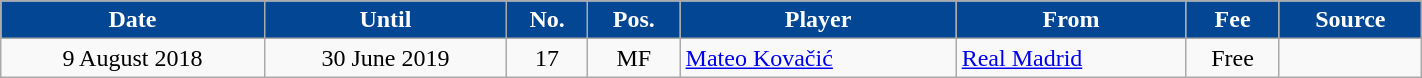<table class="wikitable sortable" style="text-align:center;width:75%;">
<tr>
<th style=background-color:#034694;color:#FFFFFF>Date</th>
<th style=background-color:#034694;color:#FFFFFF>Until</th>
<th style=background-color:#034694;color:#FFFFFF>No.</th>
<th style=background-color:#034694;color:#FFFFFF>Pos.</th>
<th style=background-color:#034694;color:#FFFFFF>Player</th>
<th style=background-color:#034694;color:#FFFFFF>From</th>
<th style=background-color:#034694;color:#FFFFFF data-sort-type="currency">Fee</th>
<th style=background-color:#034694;color:#FFFFFF>Source</th>
</tr>
<tr>
<td>9 August 2018</td>
<td>30 June 2019</td>
<td>17</td>
<td>MF</td>
<td align=left> <a href='#'>Mateo Kovačić</a></td>
<td align=left> <a href='#'>Real Madrid</a></td>
<td>Free</td>
<td></td>
</tr>
</table>
